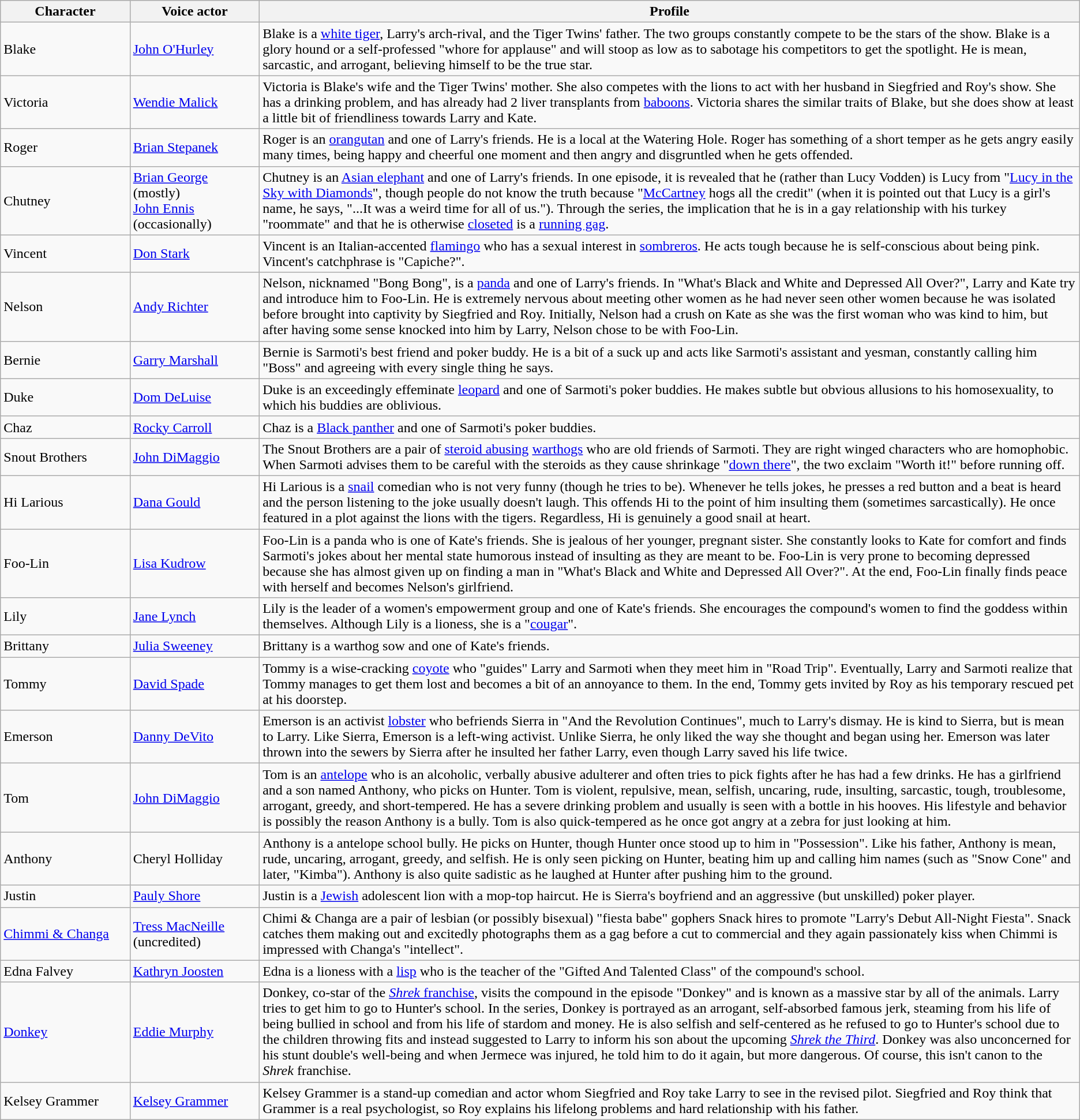<table class="wikitable">
<tr>
<th width="12%" column>Character</th>
<th width="12%" column>Voice actor</th>
<th>Profile</th>
</tr>
<tr>
<td>Blake</td>
<td><a href='#'>John O'Hurley</a></td>
<td>Blake is a <a href='#'>white tiger</a>, Larry's arch-rival, and the Tiger Twins' father. The two groups constantly compete to be the stars of the show. Blake is a glory hound or a self-professed "whore for applause" and will stoop as low as to sabotage his competitors to get the spotlight. He is mean, sarcastic, and arrogant, believing himself to be the true star.</td>
</tr>
<tr>
<td>Victoria</td>
<td><a href='#'>Wendie Malick</a></td>
<td>Victoria is Blake's wife and the Tiger Twins' mother. She also competes with the lions to act with her husband in Siegfried and Roy's show. She has a drinking problem, and has already had 2 liver transplants from <a href='#'>baboons</a>. Victoria shares the similar traits of Blake, but she does show at least a little bit of friendliness towards Larry and Kate.</td>
</tr>
<tr>
<td>Roger</td>
<td><a href='#'>Brian Stepanek</a></td>
<td>Roger is an <a href='#'>orangutan</a> and one of Larry's friends. He is a local at the Watering Hole. Roger has something of a short temper as he gets angry easily many times, being happy and cheerful one moment and then angry and disgruntled when he gets offended.</td>
</tr>
<tr>
<td>Chutney</td>
<td><a href='#'>Brian George</a> (mostly)<br><a href='#'>John Ennis</a> (occasionally)</td>
<td>Chutney is an <a href='#'>Asian elephant</a> and one of Larry's friends. In one episode, it is revealed that he (rather than Lucy Vodden) is Lucy from "<a href='#'>Lucy in the Sky with Diamonds</a>", though people do not know the truth because "<a href='#'>McCartney</a> hogs all the credit" (when it is pointed out that Lucy is a girl's name, he says, "...It was a weird time for all of us."). Through the series, the implication that he is in a gay relationship with his turkey "roommate" and that he is otherwise <a href='#'>closeted</a> is a <a href='#'>running gag</a>.</td>
</tr>
<tr>
<td>Vincent</td>
<td><a href='#'>Don Stark</a></td>
<td>Vincent is an Italian-accented <a href='#'>flamingo</a> who has a sexual interest in <a href='#'>sombreros</a>. He acts tough because he is self-conscious about being pink. Vincent's catchphrase is "Capiche?".</td>
</tr>
<tr>
<td>Nelson</td>
<td><a href='#'>Andy Richter</a></td>
<td>Nelson, nicknamed "Bong Bong", is a <a href='#'>panda</a> and one of Larry's friends. In "What's Black and White and Depressed All Over?", Larry and Kate try and introduce him to Foo-Lin. He is extremely nervous about meeting other women as he had never seen other women because he was isolated before brought into captivity by Siegfried and Roy. Initially, Nelson had a crush on Kate as she was the first woman who was kind to him, but after having some sense knocked into him by Larry, Nelson chose to be with Foo-Lin.</td>
</tr>
<tr>
<td>Bernie</td>
<td><a href='#'>Garry Marshall</a></td>
<td>Bernie is Sarmoti's best friend and poker buddy. He is a bit of a suck up and acts like Sarmoti's assistant and yesman, constantly calling him "Boss" and agreeing with every single thing he says.</td>
</tr>
<tr>
<td>Duke</td>
<td><a href='#'>Dom DeLuise</a></td>
<td>Duke is an exceedingly effeminate <a href='#'>leopard</a> and one of Sarmoti's poker buddies. He makes subtle but obvious allusions to his homosexuality, to which his buddies are oblivious.</td>
</tr>
<tr>
<td>Chaz</td>
<td><a href='#'>Rocky Carroll</a></td>
<td>Chaz is a <a href='#'>Black panther</a> and one of Sarmoti's poker buddies.</td>
</tr>
<tr>
<td>Snout Brothers</td>
<td><a href='#'>John DiMaggio</a></td>
<td>The Snout Brothers are a pair of <a href='#'>steroid abusing</a> <a href='#'>warthogs</a> who are old friends of Sarmoti. They are right winged characters who are homophobic. When Sarmoti advises them to be careful with the steroids as they cause shrinkage "<a href='#'>down there</a>", the two exclaim "Worth it!" before running off.</td>
</tr>
<tr>
<td>Hi Larious</td>
<td><a href='#'>Dana Gould</a></td>
<td>Hi Larious is a <a href='#'>snail</a> comedian who is not very funny (though he tries to be). Whenever he tells jokes, he presses a red button and a beat is heard and the person listening to the joke usually doesn't laugh. This offends Hi to the point of him insulting them (sometimes sarcastically). He once featured in a plot against the lions with the tigers. Regardless, Hi is genuinely a good snail at heart.</td>
</tr>
<tr>
<td>Foo-Lin</td>
<td><a href='#'>Lisa Kudrow</a></td>
<td>Foo-Lin is a panda who is one of Kate's friends. She is jealous of her younger, pregnant sister. She constantly looks to Kate for comfort and finds Sarmoti's jokes about her mental state humorous instead of insulting as they are meant to be. Foo-Lin is very prone to becoming depressed because she has almost given up on finding a man in "What's Black and White and Depressed All Over?". At the end, Foo-Lin finally finds peace with herself and becomes Nelson's girlfriend.</td>
</tr>
<tr>
<td>Lily</td>
<td><a href='#'>Jane Lynch</a></td>
<td>Lily is the leader of a women's empowerment group and one of Kate's friends. She encourages the compound's women to find the goddess within themselves. Although Lily is a lioness, she is a "<a href='#'>cougar</a>".</td>
</tr>
<tr>
<td>Brittany</td>
<td><a href='#'>Julia Sweeney</a></td>
<td>Brittany is a warthog sow and one of Kate's friends.</td>
</tr>
<tr>
<td>Tommy</td>
<td><a href='#'>David Spade</a></td>
<td>Tommy is a wise-cracking <a href='#'>coyote</a> who "guides" Larry and Sarmoti when they meet him in "Road Trip". Eventually, Larry and Sarmoti realize that Tommy manages to get them lost and becomes a bit of an annoyance to them. In the end, Tommy gets invited by Roy as his temporary rescued pet at his doorstep.</td>
</tr>
<tr>
<td>Emerson</td>
<td><a href='#'>Danny DeVito</a></td>
<td>Emerson is an activist <a href='#'>lobster</a> who befriends Sierra in "And the Revolution Continues", much to Larry's dismay. He is kind to Sierra, but is mean to Larry. Like Sierra, Emerson is a left-wing activist. Unlike Sierra, he only liked the way she thought and began using her. Emerson was later thrown into the sewers by Sierra after he insulted her father Larry, even though Larry saved his life twice.</td>
</tr>
<tr>
<td>Tom</td>
<td><a href='#'>John DiMaggio</a></td>
<td>Tom is an <a href='#'>antelope</a> who is an alcoholic, verbally abusive adulterer and often tries to pick fights after he has had a few drinks. He has a girlfriend and a son named Anthony, who picks on Hunter. Tom is violent, repulsive, mean, selfish, uncaring, rude, insulting, sarcastic, tough, troublesome, arrogant, greedy, and short-tempered. He has a severe drinking problem and usually is seen with a bottle in his hooves. His lifestyle and behavior is possibly the reason Anthony is a bully. Tom is also quick-tempered as he once got angry at a zebra for just looking at him.</td>
</tr>
<tr>
<td>Anthony</td>
<td>Cheryl Holliday</td>
<td>Anthony is a antelope school bully. He picks on Hunter, though Hunter once stood up to him in "Possession". Like his father, Anthony is mean, rude, uncaring, arrogant, greedy, and selfish. He is only seen picking on Hunter, beating him up and calling him names (such as "Snow Cone" and later, "Kimba"). Anthony is also quite sadistic as he laughed at Hunter after pushing him to the ground.</td>
</tr>
<tr>
<td>Justin</td>
<td><a href='#'>Pauly Shore</a></td>
<td>Justin is a <a href='#'>Jewish</a> adolescent lion with a mop-top haircut. He is Sierra's boyfriend and an aggressive (but unskilled) poker player.</td>
</tr>
<tr>
<td><a href='#'>Chimmi & Changa</a></td>
<td><a href='#'>Tress MacNeille</a> (uncredited)</td>
<td>Chimi & Changa are a pair of lesbian (or possibly bisexual) "fiesta babe" gophers Snack hires to promote "Larry's Debut All-Night Fiesta". Snack catches them making out and excitedly photographs them as a gag before a cut to commercial and they again passionately kiss when Chimmi is impressed with Changa's "intellect".</td>
</tr>
<tr>
<td>Edna Falvey</td>
<td><a href='#'>Kathryn Joosten</a></td>
<td>Edna is a lioness with a <a href='#'>lisp</a> who is the teacher of the "Gifted And Talented Class" of the compound's school.</td>
</tr>
<tr>
<td><a href='#'>Donkey</a></td>
<td><a href='#'>Eddie Murphy</a></td>
<td>Donkey, co-star of the <a href='#'><em>Shrek</em> franchise</a>, visits the compound in the episode "Donkey" and is known as a massive star by all of the animals. Larry tries to get him to go to Hunter's school. In the series, Donkey is portrayed as an arrogant, self-absorbed famous jerk, steaming from his life of being bullied in school and from his life of stardom and money. He is also selfish and self-centered as he refused to go to Hunter's school due to the children throwing fits and instead suggested to Larry to inform his son about the upcoming <em><a href='#'>Shrek the Third</a></em>. Donkey was also unconcerned for his stunt double's well-being and when Jermece was injured, he told him to do it again, but more dangerous. Of course, this isn't canon to the <em>Shrek</em> franchise.</td>
</tr>
<tr>
<td>Kelsey Grammer</td>
<td><a href='#'>Kelsey Grammer</a></td>
<td>Kelsey Grammer is a stand-up comedian and actor whom Siegfried and Roy take Larry to see in the revised pilot. Siegfried and Roy think that Grammer is a real psychologist, so Roy explains his lifelong problems and hard relationship with his father.</td>
</tr>
</table>
